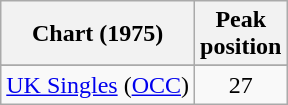<table class="wikitable sortable" style=margin-right:1em;margin-bottom:0;>
<tr>
<th scope="col">Chart (1975)</th>
<th scope="col">Peak<br>position</th>
</tr>
<tr>
</tr>
<tr>
<td><a href='#'>UK Singles</a> (<a href='#'>OCC</a>)</td>
<td style="text-align:center;">27</td>
</tr>
</table>
